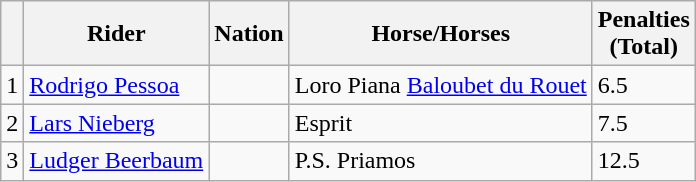<table class="wikitable">
<tr>
<th></th>
<th>Rider</th>
<th>Nation</th>
<th>Horse/Horses</th>
<th>Penalties<br>(Total)</th>
</tr>
<tr>
<td>1</td>
<td><a href='#'>Rodrigo Pessoa</a></td>
<td></td>
<td>Loro Piana <a href='#'>Baloubet du Rouet</a></td>
<td>6.5</td>
</tr>
<tr>
<td>2</td>
<td><a href='#'>Lars Nieberg</a></td>
<td></td>
<td>Esprit</td>
<td>7.5</td>
</tr>
<tr>
<td>3</td>
<td><a href='#'>Ludger Beerbaum</a></td>
<td></td>
<td>P.S. Priamos</td>
<td>12.5</td>
</tr>
</table>
